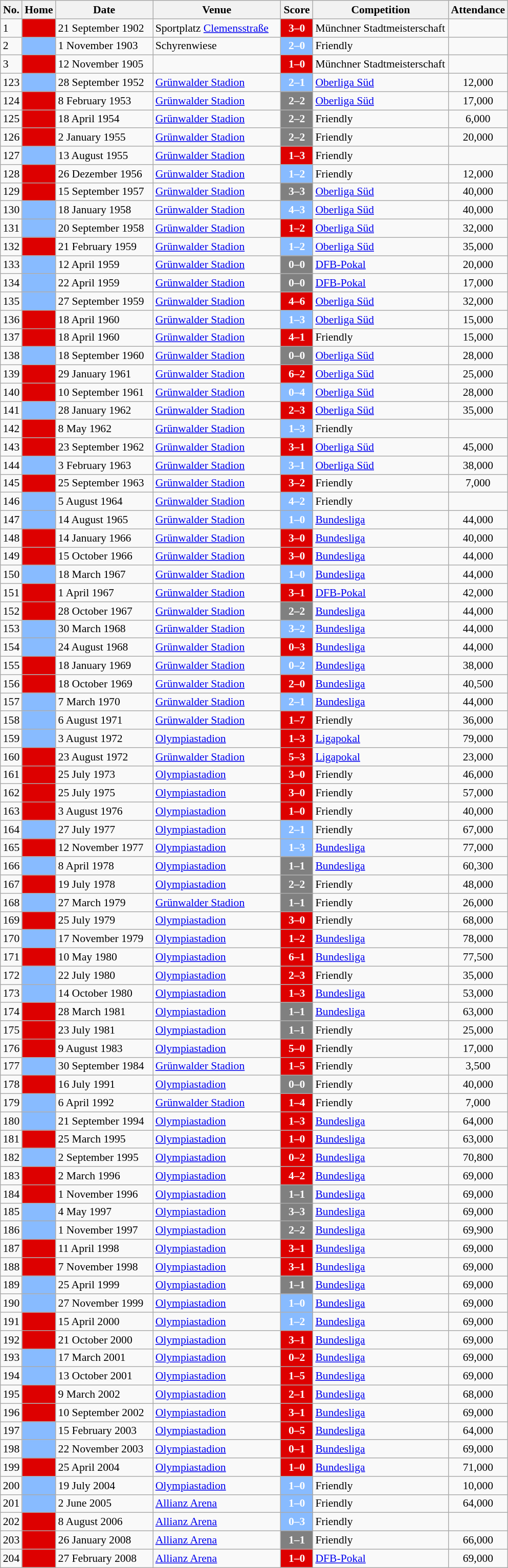<table class="wikitable" style="font-size:90%">
<tr>
<th width=20>No.</th>
<th width=20>Home</th>
<th width=120>Date</th>
<th width=160>Venue</th>
<th width=35>Score</th>
<th width=170>Competition</th>
<th width=70>Attendance</th>
</tr>
<tr>
<td>1</td>
<td bgcolor=#DD0000></td>
<td>21 September 1902</td>
<td>Sportplatz <a href='#'>Clemensstraße</a></td>
<td style="background:#DD0000; text-align:center;color:white;"><strong>3–0</strong></td>
<td>Münchner Stadtmeisterschaft</td>
<td></td>
</tr>
<tr>
<td>2</td>
<td bgcolor=#88BBFF></td>
<td>1 November 1903</td>
<td>Schyrenwiese</td>
<td style="background:#88BBFF; text-align:center;color:white;"><strong>2–0</strong></td>
<td>Friendly</td>
<td></td>
</tr>
<tr>
<td>3</td>
<td bgcolor=#DD0000></td>
<td>12 November 1905</td>
<td></td>
<td style="background:#DD0000; text-align:center;color:white;"><strong>1–0</strong></td>
<td>Münchner Stadtmeisterschaft</td>
<td></td>
</tr>
<tr>
<td>123</td>
<td bgcolor=#88BBFF></td>
<td>28 September 1952</td>
<td><a href='#'>Grünwalder Stadion</a></td>
<td style="background:#88BBFF; text-align:center;color:white;"><strong>2–1</strong></td>
<td><a href='#'>Oberliga Süd</a></td>
<td style="text-align:center;">12,000</td>
</tr>
<tr>
<td>124</td>
<td bgcolor=#DD0000></td>
<td>8 February 1953</td>
<td><a href='#'>Grünwalder Stadion</a></td>
<td style="background:#808080; text-align:center;color:white;"><strong>2–2</strong></td>
<td><a href='#'>Oberliga Süd</a></td>
<td style="text-align:center;">17,000</td>
</tr>
<tr>
<td>125</td>
<td bgcolor=#DD0000></td>
<td>18 April 1954</td>
<td><a href='#'>Grünwalder Stadion</a></td>
<td style="background:#808080; text-align:center;color:white;"><strong>2–2</strong></td>
<td>Friendly</td>
<td style="text-align:center;">6,000</td>
</tr>
<tr>
<td>126</td>
<td bgcolor=#DD0000></td>
<td>2 January 1955</td>
<td><a href='#'>Grünwalder Stadion</a></td>
<td style="background:#808080; text-align:center;color:white;"><strong>2–2</strong></td>
<td>Friendly</td>
<td style="text-align:center;">20,000</td>
</tr>
<tr>
<td>127</td>
<td bgcolor=#88BBFF></td>
<td>13 August 1955</td>
<td><a href='#'>Grünwalder Stadion</a></td>
<td style="background:#DD0000; text-align:center;color:white;"><strong>1–3</strong></td>
<td>Friendly</td>
<td></td>
</tr>
<tr>
<td>128</td>
<td bgcolor=#DD0000></td>
<td>26 Dezember 1956</td>
<td><a href='#'>Grünwalder Stadion</a></td>
<td style="background:#88BBFF; text-align:center;color:white;"><strong>1–2</strong></td>
<td>Friendly</td>
<td style="text-align:center;">12,000</td>
</tr>
<tr>
<td>129</td>
<td bgcolor=#DD0000></td>
<td>15 September 1957</td>
<td><a href='#'>Grünwalder Stadion</a></td>
<td style="background:#808080; text-align:center;color:white;"><strong>3–3</strong></td>
<td><a href='#'>Oberliga Süd</a></td>
<td style="text-align:center;">40,000</td>
</tr>
<tr>
<td>130</td>
<td bgcolor=#88BBFF></td>
<td>18 January 1958</td>
<td><a href='#'>Grünwalder Stadion</a></td>
<td style="background:#88BBFF; text-align:center;color:white;"><strong>4–3</strong></td>
<td><a href='#'>Oberliga Süd</a></td>
<td style="text-align:center;">40,000</td>
</tr>
<tr>
<td>131</td>
<td bgcolor=#88BBFF></td>
<td>20 September 1958</td>
<td><a href='#'>Grünwalder Stadion</a></td>
<td style="background:#DD0000; text-align:center;color:white;"><strong>1–2</strong></td>
<td><a href='#'>Oberliga Süd</a></td>
<td style="text-align:center;">32,000</td>
</tr>
<tr>
<td>132</td>
<td bgcolor=#DD0000></td>
<td>21 February 1959</td>
<td><a href='#'>Grünwalder Stadion</a></td>
<td style="background:#88BBFF; text-align:center;color:white;"><strong>1–2</strong></td>
<td><a href='#'>Oberliga Süd</a></td>
<td style="text-align:center;">35,000</td>
</tr>
<tr>
<td>133</td>
<td bgcolor=#88BBFF></td>
<td>12 April 1959</td>
<td><a href='#'>Grünwalder Stadion</a></td>
<td style="background:#808080; text-align:center;color:white;"><strong>0–0</strong></td>
<td><a href='#'>DFB-Pokal</a></td>
<td style="text-align:center;">20,000</td>
</tr>
<tr>
<td>134</td>
<td bgcolor=#88BBFF></td>
<td>22 April 1959</td>
<td><a href='#'>Grünwalder Stadion</a></td>
<td style="background:#808080; text-align:center;color:white;"><strong>0–0</strong></td>
<td><a href='#'>DFB-Pokal</a></td>
<td style="text-align:center;">17,000</td>
</tr>
<tr>
<td>135</td>
<td bgcolor=#88BBFF></td>
<td>27 September 1959</td>
<td><a href='#'>Grünwalder Stadion</a></td>
<td style="background:#DD0000; text-align:center;color:white;"><strong>4–6</strong></td>
<td><a href='#'>Oberliga Süd</a></td>
<td style="text-align:center;">32,000</td>
</tr>
<tr>
<td>136</td>
<td bgcolor=#DD0000></td>
<td>18 April 1960</td>
<td><a href='#'>Grünwalder Stadion</a></td>
<td style="background:#88BBFF; text-align:center;color:white;"><strong>1–3</strong></td>
<td><a href='#'>Oberliga Süd</a></td>
<td style="text-align:center;">15,000</td>
</tr>
<tr>
<td>137</td>
<td bgcolor=#DD0000></td>
<td>18 April 1960</td>
<td><a href='#'>Grünwalder Stadion</a></td>
<td style="background:#DD0000; text-align:center;color:white;"><strong>4–1</strong></td>
<td>Friendly</td>
<td style="text-align:center;">15,000</td>
</tr>
<tr>
<td>138</td>
<td bgcolor=#88BBFF></td>
<td>18 September 1960</td>
<td><a href='#'>Grünwalder Stadion</a></td>
<td style="background:#808080; text-align:center;color:white;"><strong>0–0</strong></td>
<td><a href='#'>Oberliga Süd</a></td>
<td style="text-align:center;">28,000</td>
</tr>
<tr>
<td>139</td>
<td bgcolor=#DD0000></td>
<td>29 January 1961</td>
<td><a href='#'>Grünwalder Stadion</a></td>
<td style="background:#DD0000; text-align:center;color:white;"><strong>6–2</strong></td>
<td><a href='#'>Oberliga Süd</a></td>
<td style="text-align:center;">25,000</td>
</tr>
<tr>
<td>140</td>
<td bgcolor=#DD0000></td>
<td>10 September 1961</td>
<td><a href='#'>Grünwalder Stadion</a></td>
<td style="background:#88BBFF; text-align:center;color:white;"><strong>0–4</strong></td>
<td><a href='#'>Oberliga Süd</a></td>
<td style="text-align:center;">28,000</td>
</tr>
<tr>
<td>141</td>
<td bgcolor=#88BBFF></td>
<td>28 January 1962</td>
<td><a href='#'>Grünwalder Stadion</a></td>
<td style="background:#DD0000; text-align:center;color:white;"><strong>2–3</strong></td>
<td><a href='#'>Oberliga Süd</a></td>
<td style="text-align:center;">35,000</td>
</tr>
<tr>
<td>142</td>
<td bgcolor=#DD0000></td>
<td>8 May 1962</td>
<td><a href='#'>Grünwalder Stadion</a></td>
<td style="background:#88BBFF; text-align:center;color:white;"><strong>1–3</strong></td>
<td>Friendly</td>
<td></td>
</tr>
<tr>
<td>143</td>
<td bgcolor=#DD0000></td>
<td>23 September 1962</td>
<td><a href='#'>Grünwalder Stadion</a></td>
<td style="background:#DD0000; text-align:center;color:white;"><strong>3–1</strong></td>
<td><a href='#'>Oberliga Süd</a></td>
<td style="text-align:center;">45,000</td>
</tr>
<tr>
<td>144</td>
<td bgcolor=#88BBFF></td>
<td>3 February 1963</td>
<td><a href='#'>Grünwalder Stadion</a></td>
<td style="background:#88bbff; text-align:center;color:white;"><strong>3–1</strong></td>
<td><a href='#'>Oberliga Süd</a></td>
<td style="text-align:center;">38,000</td>
</tr>
<tr>
<td>145</td>
<td bgcolor=#DD0000></td>
<td>25 September 1963</td>
<td><a href='#'>Grünwalder Stadion</a></td>
<td style="background:#DD0000; text-align:center;color:white;"><strong>3–2</strong></td>
<td>Friendly</td>
<td style="text-align:center;">7,000</td>
</tr>
<tr>
<td>146</td>
<td bgcolor=#88BBFF></td>
<td>5 August 1964</td>
<td><a href='#'>Grünwalder Stadion</a></td>
<td style="background:#88BBFF; text-align:center;color:white;"><strong>4–2</strong></td>
<td>Friendly</td>
<td></td>
</tr>
<tr>
<td>147</td>
<td bgcolor=#88BBFF></td>
<td>14 August 1965</td>
<td><a href='#'>Grünwalder Stadion</a></td>
<td style="background:#88bbff; text-align:center;color:white;"><strong>1–0</strong></td>
<td><a href='#'>Bundesliga</a></td>
<td style="text-align:center;">44,000</td>
</tr>
<tr>
<td>148</td>
<td bgcolor=#DD0000></td>
<td>14 January 1966</td>
<td><a href='#'>Grünwalder Stadion</a></td>
<td style="background:#DD0000; text-align:center;color:white;"><strong>3–0</strong></td>
<td><a href='#'>Bundesliga</a></td>
<td style="text-align:center;">40,000</td>
</tr>
<tr>
<td>149</td>
<td bgcolor=#DD0000></td>
<td>15 October 1966</td>
<td><a href='#'>Grünwalder Stadion</a></td>
<td style="background:#DD0000; text-align:center;color:white;"><strong>3–0</strong></td>
<td><a href='#'>Bundesliga</a></td>
<td style="text-align:center;">44,000</td>
</tr>
<tr>
<td>150</td>
<td bgcolor=#88BBFF></td>
<td>18 March 1967</td>
<td><a href='#'>Grünwalder Stadion</a></td>
<td style="background:#88bbff; text-align:center;color:white;"><strong>1–0</strong></td>
<td><a href='#'>Bundesliga</a></td>
<td style="text-align:center;">44,000</td>
</tr>
<tr>
<td>151</td>
<td bgcolor=#DD0000></td>
<td>1 April 1967</td>
<td><a href='#'>Grünwalder Stadion</a></td>
<td style="background:#DD0000; text-align:center;color:white;"><strong>3–1</strong></td>
<td><a href='#'>DFB-Pokal</a></td>
<td style="text-align:center;">42,000</td>
</tr>
<tr>
<td>152</td>
<td bgcolor=#DD0000></td>
<td>28 October 1967</td>
<td><a href='#'>Grünwalder Stadion</a></td>
<td style="background:#808080; text-align:center;color:white;"><strong>2–2</strong></td>
<td><a href='#'>Bundesliga</a></td>
<td style="text-align:center;">44,000</td>
</tr>
<tr>
<td>153</td>
<td bgcolor=#88BBFF></td>
<td>30 March 1968</td>
<td><a href='#'>Grünwalder Stadion</a></td>
<td style="background:#88bbff; text-align:center;color:white;"><strong>3–2</strong></td>
<td><a href='#'>Bundesliga</a></td>
<td style="text-align:center;">44,000</td>
</tr>
<tr>
<td>154</td>
<td bgcolor=#88BBFF></td>
<td>24 August 1968</td>
<td><a href='#'>Grünwalder Stadion</a></td>
<td style="background:#DD0000; text-align:center;color:white;"><strong>0–3</strong></td>
<td><a href='#'>Bundesliga</a></td>
<td style="text-align:center;">44,000</td>
</tr>
<tr>
<td>155</td>
<td bgcolor=#DD0000></td>
<td>18 January 1969</td>
<td><a href='#'>Grünwalder Stadion</a></td>
<td style="background:#88BBFF; text-align:center;color:white;"><strong>0–2</strong></td>
<td><a href='#'>Bundesliga</a></td>
<td style="text-align:center;">38,000</td>
</tr>
<tr>
<td>156</td>
<td bgcolor=#DD0000></td>
<td>18 October 1969</td>
<td><a href='#'>Grünwalder Stadion</a></td>
<td style="background:#DD0000; text-align:center;color:white;"><strong>2–0</strong></td>
<td><a href='#'>Bundesliga</a></td>
<td style="text-align:center;">40,500</td>
</tr>
<tr>
<td>157</td>
<td bgcolor=#88BBFF></td>
<td>7 March 1970</td>
<td><a href='#'>Grünwalder Stadion</a></td>
<td style="background:#88BBFF; text-align:center;color:white;"><strong>2–1</strong></td>
<td><a href='#'>Bundesliga</a></td>
<td style="text-align:center;">44,000</td>
</tr>
<tr>
<td>158</td>
<td bgcolor=#88BBFF></td>
<td>6 August 1971</td>
<td><a href='#'>Grünwalder Stadion</a></td>
<td style="background:#DD0000; text-align:center;color:white;"><strong>1–7</strong></td>
<td>Friendly</td>
<td style="text-align:center;">36,000</td>
</tr>
<tr>
<td>159</td>
<td bgcolor=#88BBFF></td>
<td>3 August 1972</td>
<td><a href='#'>Olympiastadion</a></td>
<td style="background:#DD0000; text-align:center;color:white;"><strong>1–3</strong></td>
<td><a href='#'>Ligapokal</a></td>
<td style="text-align:center;">79,000</td>
</tr>
<tr>
<td>160</td>
<td bgcolor=#DD0000></td>
<td>23 August 1972</td>
<td><a href='#'>Grünwalder Stadion</a></td>
<td style="background:#DD0000; text-align:center;color:white;"><strong>5–3</strong></td>
<td><a href='#'>Ligapokal</a></td>
<td style="text-align:center;">23,000</td>
</tr>
<tr>
<td>161</td>
<td bgcolor=#DD0000></td>
<td>25 July 1973</td>
<td><a href='#'>Olympiastadion</a></td>
<td style="background:#DD0000; text-align:center;color:white;"><strong>3–0</strong></td>
<td>Friendly</td>
<td style="text-align:center;">46,000</td>
</tr>
<tr>
<td>162</td>
<td bgcolor=#DD0000></td>
<td>25 July 1975</td>
<td><a href='#'>Olympiastadion</a></td>
<td style="background:#DD0000; text-align:center;color:white;"><strong>3–0</strong></td>
<td>Friendly</td>
<td style="text-align:center;">57,000</td>
</tr>
<tr>
<td>163</td>
<td bgcolor=#DD0000></td>
<td>3 August 1976</td>
<td><a href='#'>Olympiastadion</a></td>
<td style="background:#DD0000; text-align:center;color:white;"><strong>1–0</strong></td>
<td>Friendly</td>
<td style="text-align:center;">40,000</td>
</tr>
<tr>
<td>164</td>
<td bgcolor=#88BBFF></td>
<td>27 July 1977</td>
<td><a href='#'>Olympiastadion</a></td>
<td style="background:#88BBFF; text-align:center;color:white;"><strong>2–1</strong></td>
<td>Friendly</td>
<td style="text-align:center;">67,000</td>
</tr>
<tr>
<td>165</td>
<td bgcolor=#DD0000></td>
<td>12 November 1977</td>
<td><a href='#'>Olympiastadion</a></td>
<td style="background:#88BBFF; text-align:center;color:white;"><strong>1–3</strong></td>
<td><a href='#'>Bundesliga</a></td>
<td style="text-align:center;">77,000</td>
</tr>
<tr>
<td>166</td>
<td bgcolor=#88BBFF></td>
<td>8 April 1978</td>
<td><a href='#'>Olympiastadion</a></td>
<td style="background:#808080; text-align:center;color:white;"><strong>1–1</strong></td>
<td><a href='#'>Bundesliga</a></td>
<td style="text-align:center;">60,300</td>
</tr>
<tr>
<td>167</td>
<td bgcolor=#DD0000></td>
<td>19 July 1978</td>
<td><a href='#'>Olympiastadion</a></td>
<td style="background:#808080; text-align:center;color:white;"><strong>2–2</strong></td>
<td>Friendly</td>
<td style="text-align:center;">48,000</td>
</tr>
<tr>
<td>168</td>
<td bgcolor=#88BBFF></td>
<td>27 March 1979</td>
<td><a href='#'>Grünwalder Stadion</a></td>
<td style="background:#808080; text-align:center;color:white;"><strong>1–1</strong></td>
<td>Friendly</td>
<td style="text-align:center;">26,000</td>
</tr>
<tr>
<td>169</td>
<td bgcolor=#DD0000></td>
<td>25 July 1979</td>
<td><a href='#'>Olympiastadion</a></td>
<td style="background:#DD0000; text-align:center;color:white;"><strong>3–0</strong></td>
<td>Friendly</td>
<td style="text-align:center;">68,000</td>
</tr>
<tr>
<td>170</td>
<td bgcolor=#88BBFF></td>
<td>17 November 1979</td>
<td><a href='#'>Olympiastadion</a></td>
<td style="background:#DD0000; text-align:center;color:white;"><strong>1–2</strong></td>
<td><a href='#'>Bundesliga</a></td>
<td style="text-align:center;">78,000</td>
</tr>
<tr>
<td>171</td>
<td bgcolor=#DD0000></td>
<td>10 May 1980</td>
<td><a href='#'>Olympiastadion</a></td>
<td style="background:#DD0000; text-align:center;color:white;"><strong>6–1</strong></td>
<td><a href='#'>Bundesliga</a></td>
<td style="text-align:center;">77,500</td>
</tr>
<tr>
<td>172</td>
<td bgcolor=#88BBFF></td>
<td>22 July 1980</td>
<td><a href='#'>Olympiastadion</a></td>
<td style="background:#DD0000; text-align:center;color:white;"><strong>2–3</strong></td>
<td>Friendly</td>
<td style="text-align:center;">35,000</td>
</tr>
<tr>
<td>173</td>
<td bgcolor=#88BBFF></td>
<td>14 October 1980</td>
<td><a href='#'>Olympiastadion</a></td>
<td style="background:#DD0000; text-align:center;color:white;"><strong>1–3</strong></td>
<td><a href='#'>Bundesliga</a></td>
<td style="text-align:center;">53,000</td>
</tr>
<tr>
<td>174</td>
<td bgcolor=#DD0000></td>
<td>28 March 1981</td>
<td><a href='#'>Olympiastadion</a></td>
<td style="background:#808080; text-align:center;color:white;"><strong>1–1</strong></td>
<td><a href='#'>Bundesliga</a></td>
<td style="text-align:center;">63,000</td>
</tr>
<tr>
<td>175</td>
<td bgcolor=#DD0000></td>
<td>23 July 1981</td>
<td><a href='#'>Olympiastadion</a></td>
<td style="background:#808080; text-align:center;color:white;"><strong>1–1</strong></td>
<td>Friendly</td>
<td style="text-align:center;">25,000</td>
</tr>
<tr>
<td>176</td>
<td bgcolor=#DD0000></td>
<td>9 August 1983</td>
<td><a href='#'>Olympiastadion</a></td>
<td style="background:#DD0000; text-align:center;color:white;"><strong>5–0</strong></td>
<td>Friendly</td>
<td style="text-align:center;">17,000</td>
</tr>
<tr>
<td>177</td>
<td bgcolor=#88BBFF></td>
<td>30 September 1984</td>
<td><a href='#'>Grünwalder Stadion</a></td>
<td style="background:#DD0000; text-align:center;color:white;"><strong>1–5</strong></td>
<td>Friendly</td>
<td style="text-align:center;">3,500</td>
</tr>
<tr>
<td>178</td>
<td bgcolor=#DD0000></td>
<td>16 July 1991</td>
<td><a href='#'>Olympiastadion</a></td>
<td style="background:#808080; text-align:center;color:white;"><strong>0–0</strong></td>
<td>Friendly</td>
<td style="text-align:center;">40,000</td>
</tr>
<tr>
<td>179</td>
<td bgcolor=#88BBFF></td>
<td>6 April 1992</td>
<td><a href='#'>Grünwalder Stadion</a></td>
<td style="background:#DD0000; text-align:center;color:white;"><strong>1–4</strong></td>
<td>Friendly</td>
<td style="text-align:center;">7,000</td>
</tr>
<tr>
<td>180</td>
<td bgcolor=#88BBFF></td>
<td>21 September 1994</td>
<td><a href='#'>Olympiastadion</a></td>
<td style="background:#DD0000; text-align:center;color:white;"><strong>1–3</strong></td>
<td><a href='#'>Bundesliga</a></td>
<td style="text-align:center;">64,000</td>
</tr>
<tr>
<td>181</td>
<td bgcolor=#DD0000></td>
<td>25 March 1995</td>
<td><a href='#'>Olympiastadion</a></td>
<td style="background:#DD0000; text-align:center;color:white;"><strong>1–0</strong></td>
<td><a href='#'>Bundesliga</a></td>
<td style="text-align:center;">63,000</td>
</tr>
<tr>
<td>182</td>
<td bgcolor=#88BBFF></td>
<td>2 September 1995</td>
<td><a href='#'>Olympiastadion</a></td>
<td style="background:#DD0000; text-align:center;color:white;"><strong>0–2</strong></td>
<td><a href='#'>Bundesliga</a></td>
<td style="text-align:center;">70,800</td>
</tr>
<tr>
<td>183</td>
<td bgcolor=#DD0000></td>
<td>2 March 1996</td>
<td><a href='#'>Olympiastadion</a></td>
<td style="background:#DD0000; text-align:center;color:white;"><strong>4–2</strong></td>
<td><a href='#'>Bundesliga</a></td>
<td style="text-align:center;">69,000</td>
</tr>
<tr>
<td>184</td>
<td bgcolor=#DD0000></td>
<td>1 November 1996</td>
<td><a href='#'>Olympiastadion</a></td>
<td style="background:#808080; text-align:center;color:white;"><strong>1–1</strong></td>
<td><a href='#'>Bundesliga</a></td>
<td style="text-align:center;">69,000</td>
</tr>
<tr>
<td>185</td>
<td bgcolor=#88BBFF></td>
<td>4 May 1997</td>
<td><a href='#'>Olympiastadion</a></td>
<td style="background:#808080; text-align:center;color:white;"><strong>3–3</strong></td>
<td><a href='#'>Bundesliga</a></td>
<td style="text-align:center;">69,000</td>
</tr>
<tr>
<td>186</td>
<td bgcolor=#88BBFF></td>
<td>1 November 1997</td>
<td><a href='#'>Olympiastadion</a></td>
<td style="background:#808080; text-align:center;color:white;"><strong>2–2</strong></td>
<td><a href='#'>Bundesliga</a></td>
<td style="text-align:center;">69,900</td>
</tr>
<tr>
<td>187</td>
<td bgcolor=#DD0000></td>
<td>11 April 1998</td>
<td><a href='#'>Olympiastadion</a></td>
<td style="background:#DD0000; text-align:center;color:white;"><strong>3–1</strong></td>
<td><a href='#'>Bundesliga</a></td>
<td style="text-align:center;">69,000</td>
</tr>
<tr>
<td>188</td>
<td bgcolor=#DD0000></td>
<td>7 November 1998</td>
<td><a href='#'>Olympiastadion</a></td>
<td style="background:#DD0000; text-align:center;color:white;"><strong>3–1</strong></td>
<td><a href='#'>Bundesliga</a></td>
<td style="text-align:center;">69,000</td>
</tr>
<tr>
<td>189</td>
<td bgcolor=#88BBFF></td>
<td>25 April 1999</td>
<td><a href='#'>Olympiastadion</a></td>
<td style="background:#808080; text-align:center;color:white;"><strong>1–1</strong></td>
<td><a href='#'>Bundesliga</a></td>
<td style="text-align:center;">69,000</td>
</tr>
<tr>
<td>190</td>
<td bgcolor=#88BBFF></td>
<td>27 November 1999</td>
<td><a href='#'>Olympiastadion</a></td>
<td style="background:#88BBFF; text-align:center;color:white;"><strong>1–0</strong></td>
<td><a href='#'>Bundesliga</a></td>
<td style="text-align:center;">69,000</td>
</tr>
<tr>
<td>191</td>
<td bgcolor=#DD0000></td>
<td>15 April 2000</td>
<td><a href='#'>Olympiastadion</a></td>
<td style="background:#88BBFF; text-align:center;color:white;"><strong>1–2</strong></td>
<td><a href='#'>Bundesliga</a></td>
<td style="text-align:center;">69,000</td>
</tr>
<tr>
<td>192</td>
<td bgcolor=#DD0000></td>
<td>21 October 2000</td>
<td><a href='#'>Olympiastadion</a></td>
<td style="background:#DD0000; text-align:center;color:white;"><strong>3–1</strong></td>
<td><a href='#'>Bundesliga</a></td>
<td style="text-align:center;">69,000</td>
</tr>
<tr>
<td>193</td>
<td bgcolor=#88BBFF></td>
<td>17 March 2001</td>
<td><a href='#'>Olympiastadion</a></td>
<td style="background:#DD0000; text-align:center;color:white;"><strong>0–2</strong></td>
<td><a href='#'>Bundesliga</a></td>
<td style="text-align:center;">69,000</td>
</tr>
<tr>
<td>194</td>
<td bgcolor=#88BBFF></td>
<td>13 October 2001</td>
<td><a href='#'>Olympiastadion</a></td>
<td style="background:#DD0000; text-align:center;color:white;"><strong>1–5</strong></td>
<td><a href='#'>Bundesliga</a></td>
<td style="text-align:center;">69,000</td>
</tr>
<tr>
<td>195</td>
<td bgcolor=#DD0000></td>
<td>9 March 2002</td>
<td><a href='#'>Olympiastadion</a></td>
<td style="background:#DD0000; text-align:center;color:white;"><strong>2–1</strong></td>
<td><a href='#'>Bundesliga</a></td>
<td style="text-align:center;">68,000</td>
</tr>
<tr>
<td>196</td>
<td bgcolor=#DD0000></td>
<td>10 September 2002</td>
<td><a href='#'>Olympiastadion</a></td>
<td style="background:#DD0000; text-align:center;color:white;"><strong>3–1</strong></td>
<td><a href='#'>Bundesliga</a></td>
<td style="text-align:center;">69,000</td>
</tr>
<tr>
<td>197</td>
<td bgcolor=#88BBFF></td>
<td>15 February 2003</td>
<td><a href='#'>Olympiastadion</a></td>
<td style="background:#DD0000; text-align:center;color:white;"><strong>0–5</strong></td>
<td><a href='#'>Bundesliga</a></td>
<td style="text-align:center;">64,000</td>
</tr>
<tr>
<td>198</td>
<td bgcolor=#88BBFF></td>
<td>22 November 2003</td>
<td><a href='#'>Olympiastadion</a></td>
<td style="background:#DD0000; text-align:center;color:white;"><strong>0–1</strong></td>
<td><a href='#'>Bundesliga</a></td>
<td style="text-align:center;">69,000</td>
</tr>
<tr>
<td>199</td>
<td bgcolor=#DD0000></td>
<td>25 April 2004</td>
<td><a href='#'>Olympiastadion</a></td>
<td style="background:#DD0000; text-align:center;color:white;"><strong>1–0</strong></td>
<td><a href='#'>Bundesliga</a></td>
<td style="text-align:center;">71,000</td>
</tr>
<tr>
<td>200</td>
<td bgcolor=#88BBFF></td>
<td>19 July 2004</td>
<td><a href='#'>Olympiastadion</a></td>
<td style="background:#88BBFF; text-align:center;color:white;"><strong>1–0</strong></td>
<td>Friendly</td>
<td style="text-align:center;">10,000</td>
</tr>
<tr>
<td>201</td>
<td bgcolor=#88BBFF></td>
<td>2 June 2005</td>
<td><a href='#'>Allianz Arena</a></td>
<td style="background:#88BBFF; text-align:center;color:white;"><strong>1–0</strong></td>
<td>Friendly</td>
<td style="text-align:center;">64,000</td>
</tr>
<tr>
<td>202</td>
<td bgcolor=#DD0000></td>
<td>8 August 2006</td>
<td><a href='#'>Allianz Arena</a></td>
<td style="background:#88BBFF; text-align:center;color:white;"><strong>0–3</strong></td>
<td>Friendly</td>
<td></td>
</tr>
<tr>
<td>203</td>
<td bgcolor=#DD0000></td>
<td>26 January 2008</td>
<td><a href='#'>Allianz Arena</a></td>
<td style="background:#808080; text-align:center;color:white;"><strong>1–1</strong></td>
<td>Friendly</td>
<td style="text-align:center;">66,000</td>
</tr>
<tr>
<td>204</td>
<td bgcolor=#DD0000></td>
<td>27 February 2008</td>
<td><a href='#'>Allianz Arena</a></td>
<td style="background:#DD0000; text-align:center;color:white;"><strong>1–0</strong></td>
<td><a href='#'>DFB-Pokal</a></td>
<td style="text-align:center;">69,000</td>
</tr>
</table>
